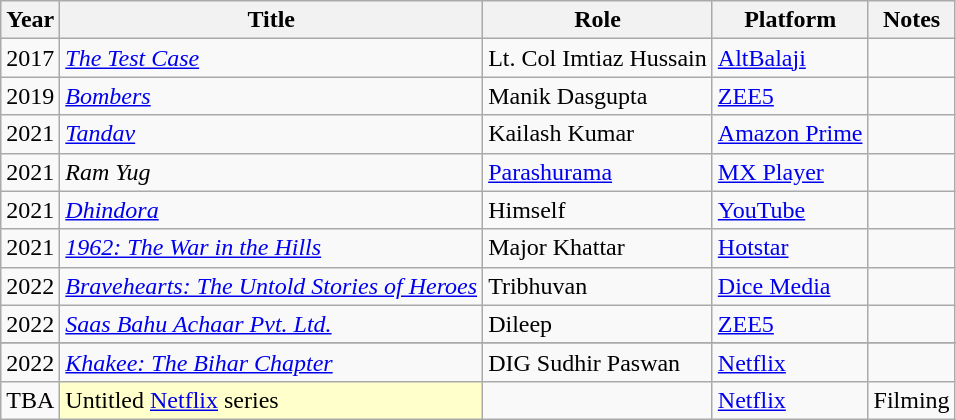<table class="wikitable">
<tr>
<th>Year</th>
<th>Title</th>
<th>Role</th>
<th>Platform</th>
<th>Notes</th>
</tr>
<tr>
<td>2017</td>
<td><a href='#'><em>The Test Case</em></a></td>
<td>Lt. Col Imtiaz Hussain</td>
<td><a href='#'>AltBalaji</a></td>
<td></td>
</tr>
<tr>
<td>2019</td>
<td><a href='#'><em>Bombers</em></a></td>
<td>Manik Dasgupta</td>
<td><a href='#'>ZEE5</a></td>
<td></td>
</tr>
<tr>
<td>2021</td>
<td><a href='#'><em>Tandav</em></a></td>
<td>Kailash Kumar</td>
<td><a href='#'>Amazon Prime</a></td>
<td></td>
</tr>
<tr>
<td>2021</td>
<td><em>Ram Yug</em></td>
<td><a href='#'>Parashurama</a></td>
<td><a href='#'>MX Player</a></td>
<td></td>
</tr>
<tr>
<td>2021</td>
<td><a href='#'><em>Dhindora</em></a></td>
<td>Himself</td>
<td><a href='#'>YouTube</a></td>
<td></td>
</tr>
<tr>
<td>2021</td>
<td><a href='#'><em>1962: The War in the Hills</em></a></td>
<td>Major Khattar</td>
<td><a href='#'>Hotstar</a></td>
<td></td>
</tr>
<tr>
<td>2022</td>
<td><a href='#'><em>Bravehearts: The Untold Stories of Heroes</em></a></td>
<td>Tribhuvan</td>
<td><a href='#'>Dice Media</a></td>
<td></td>
</tr>
<tr>
<td>2022</td>
<td><a href='#'><em>Saas Bahu Achaar Pvt. Ltd.</em></a></td>
<td>Dileep</td>
<td><a href='#'>ZEE5</a></td>
<td></td>
</tr>
<tr>
</tr>
<tr>
<td>2022</td>
<td><em><a href='#'>Khakee: The Bihar Chapter</a></em></td>
<td>DIG Sudhir Paswan</td>
<td><a href='#'>Netflix</a></td>
<td></td>
</tr>
<tr>
<td>TBA</td>
<td style="background:#FFFFCC;">Untitled <a href='#'>Netflix</a> series </td>
<td></td>
<td><a href='#'>Netflix</a></td>
<td>Filming</td>
</tr>
</table>
